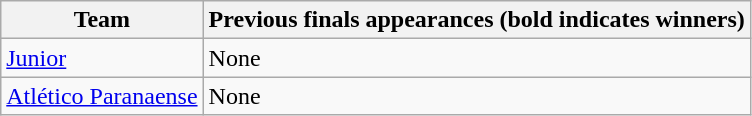<table class="wikitable">
<tr>
<th>Team</th>
<th>Previous finals appearances (bold indicates winners)</th>
</tr>
<tr>
<td> <a href='#'>Junior</a></td>
<td>None</td>
</tr>
<tr>
<td> <a href='#'>Atlético Paranaense</a></td>
<td>None</td>
</tr>
</table>
